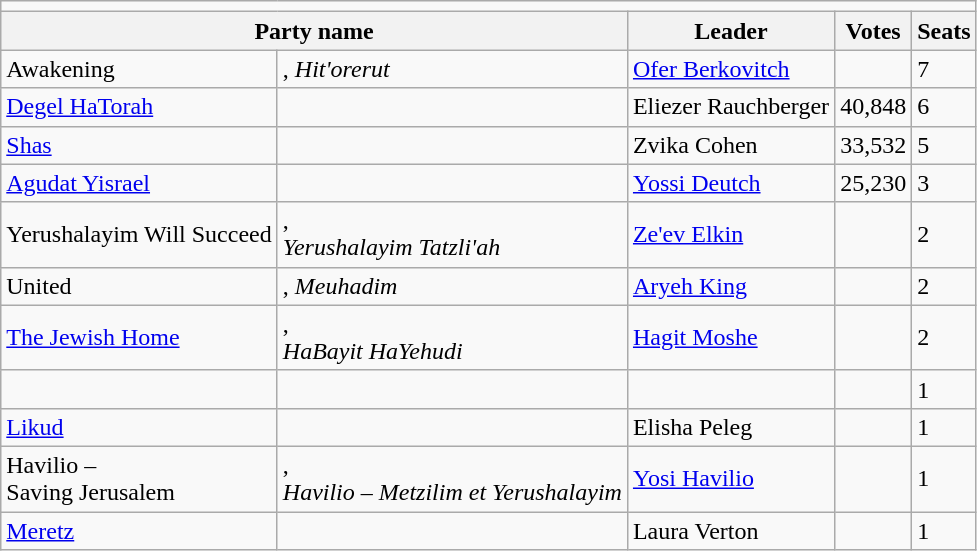<table class="wikitable sortable">
<tr>
<td colspan=5></td>
</tr>
<tr>
<th colspan="2">Party name</th>
<th>Leader</th>
<th>Votes</th>
<th>Seats</th>
</tr>
<tr>
<td>Awakening</td>
<td>, <em>Hit'orerut</em></td>
<td><a href='#'>Ofer Berkovitch</a></td>
<td></td>
<td>7</td>
</tr>
<tr>
<td><a href='#'>Degel HaTorah</a></td>
<td></td>
<td>Eliezer Rauchberger</td>
<td>40,848</td>
<td>6</td>
</tr>
<tr>
<td><a href='#'>Shas</a></td>
<td></td>
<td>Zvika Cohen</td>
<td>33,532</td>
<td>5</td>
</tr>
<tr>
<td><a href='#'>Agudat Yisrael</a></td>
<td></td>
<td><a href='#'>Yossi Deutch</a></td>
<td>25,230</td>
<td>3</td>
</tr>
<tr>
<td>Yerushalayim Will Succeed</td>
<td>, <br><em>Yerushalayim Tatzli'ah</em></td>
<td><a href='#'>Ze'ev Elkin</a></td>
<td></td>
<td>2</td>
</tr>
<tr>
<td>United</td>
<td>, <em>Meuhadim</em></td>
<td><a href='#'>Aryeh King</a></td>
<td></td>
<td>2</td>
</tr>
<tr>
<td><a href='#'>The Jewish Home</a></td>
<td>, <br><em>HaBayit HaYehudi</em></td>
<td><a href='#'>Hagit Moshe</a></td>
<td></td>
<td>2</td>
</tr>
<tr>
<td></td>
<td></td>
<td></td>
<td></td>
<td>1</td>
</tr>
<tr>
<td><a href='#'>Likud</a></td>
<td></td>
<td>Elisha Peleg</td>
<td></td>
<td>1</td>
</tr>
<tr>
<td>Havilio – <br>Saving Jerusalem</td>
<td>, <br><em>Havilio – Metzilim et Yerushalayim</em></td>
<td><a href='#'>Yosi Havilio</a></td>
<td></td>
<td>1</td>
</tr>
<tr>
<td><a href='#'>Meretz</a></td>
<td></td>
<td>Laura Verton</td>
<td></td>
<td>1</td>
</tr>
</table>
